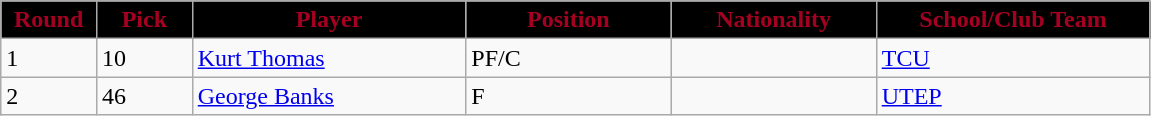<table class="wikitable sortable sortable">
<tr>
<th style="background:#000000;color:#A50021;" width="7%">Round</th>
<th style="background:#000000;color:#A50021;" width="7%">Pick</th>
<th style="background:#000000;color:#A50021;" width="20%">Player</th>
<th style="background:#000000;color:#A50021;" width="15%">Position</th>
<th style="background:#000000;color:#A50021;" width="15%">Nationality</th>
<th style="background:#000000;color:#A50021;" width="20%">School/Club Team</th>
</tr>
<tr>
<td>1</td>
<td>10</td>
<td><a href='#'>Kurt Thomas</a></td>
<td>PF/C</td>
<td></td>
<td><a href='#'>TCU</a></td>
</tr>
<tr>
<td>2</td>
<td>46</td>
<td><a href='#'>George Banks</a></td>
<td>F</td>
<td></td>
<td><a href='#'>UTEP</a></td>
</tr>
</table>
